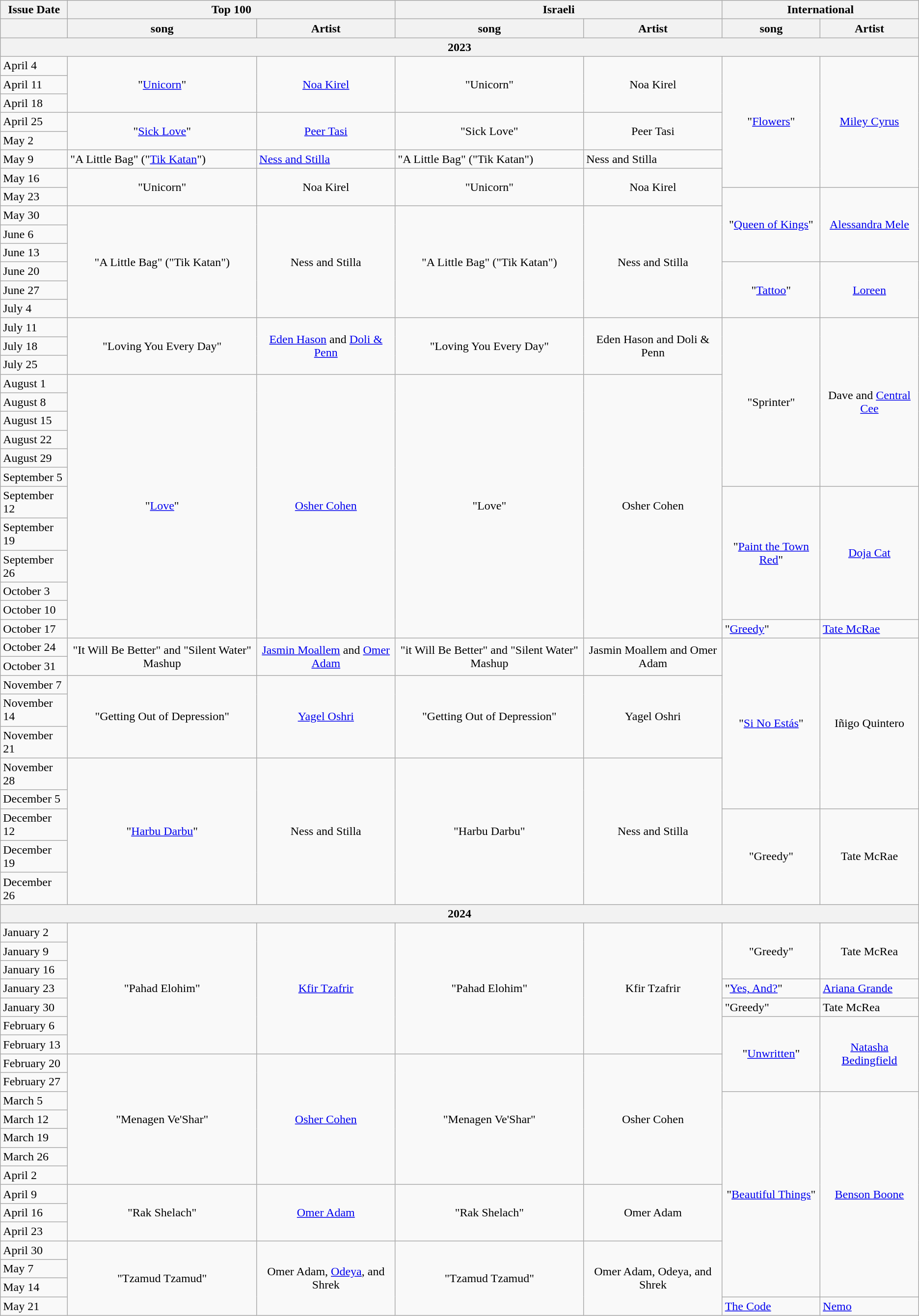<table class="wikitable plainrowheaders">
<tr>
<th>Issue Date</th>
<th colspan=2 style="text-align: center;">Top 100</th>
<th colspan=2 style="text-align: center;">Israeli</th>
<th colspan=2 style="text-align: center;">International</th>
</tr>
<tr>
<th></th>
<th>song</th>
<th>Artist</th>
<th>song</th>
<th>Artist</th>
<th>song</th>
<th>Artist</th>
</tr>
<tr>
<th colspan=7 style="text-align: center;">2023</th>
</tr>
<tr>
<td>April 4</td>
<td rowspan=3 style="text-align: center;">"<a href='#'>Unicorn</a>"</td>
<td rowspan=3 style="text-align: center;"><a href='#'>Noa Kirel</a></td>
<td rowspan=3 style="text-align: center;">"Unicorn"</td>
<td rowspan=3 style="text-align: center;">Noa Kirel</td>
<td rowspan=7 style="text-align: center;">"<a href='#'>Flowers</a>"</td>
<td rowspan=7 style="text-align: center;"><a href='#'>Miley Cyrus</a></td>
</tr>
<tr>
<td>April 11</td>
</tr>
<tr>
<td>April 18</td>
</tr>
<tr>
<td>April 25</td>
<td rowspan=2 style="text-align: center;">"<a href='#'>Sick Love</a>"</td>
<td rowspan=2 style="text-align: center;"><a href='#'>Peer Tasi</a></td>
<td rowspan=2 style="text-align: center;">"Sick Love"</td>
<td rowspan=2 style="text-align: center;">Peer Tasi</td>
</tr>
<tr>
<td>May 2</td>
</tr>
<tr>
<td>May 9</td>
<td>"A Little Bag" ("<a href='#'>Tik Katan</a>")</td>
<td><a href='#'>Ness and Stilla</a></td>
<td>"A Little Bag" ("Tik Katan")</td>
<td>Ness and Stilla</td>
</tr>
<tr>
<td>May 16</td>
<td rowspan=2 style="text-align: center;">"Unicorn"</td>
<td rowspan=2 style="text-align: center;">Noa Kirel</td>
<td rowspan=2 style="text-align: center;">"Unicorn"</td>
<td rowspan=2 style="text-align: center;">Noa Kirel</td>
</tr>
<tr>
<td>May 23</td>
<td rowspan=4 style="text-align: center;">"<a href='#'>Queen of Kings</a>"</td>
<td rowspan=4 style="text-align: center;"><a href='#'>Alessandra Mele</a></td>
</tr>
<tr>
<td>May 30</td>
<td rowspan=6 style="text-align: center;">"A Little Bag" ("Tik Katan")</td>
<td rowspan=6 style="text-align: center;">Ness and Stilla</td>
<td rowspan=6 style="text-align: center;">"A Little Bag" ("Tik Katan")</td>
<td rowspan=6 style="text-align: center;">Ness and Stilla</td>
</tr>
<tr>
<td>June 6</td>
</tr>
<tr>
<td>June 13</td>
</tr>
<tr>
<td>June 20</td>
<td rowspan=3 style="text-align: center;">"<a href='#'>Tattoo</a>"</td>
<td rowspan=3 style="text-align: center;"><a href='#'>Loreen</a></td>
</tr>
<tr>
<td>June 27</td>
</tr>
<tr>
<td>July 4</td>
</tr>
<tr>
<td>July 11</td>
<td rowspan=3 style="text-align: center;">"Loving You Every Day"</td>
<td rowspan=3 style="text-align: center;"><a href='#'>Eden Hason</a> and <a href='#'>Doli & Penn</a></td>
<td rowspan=3 style="text-align: center;">"Loving You Every Day"</td>
<td rowspan=3 style="text-align: center;">Eden Hason and Doli & Penn</td>
<td rowspan=9 style="text-align: center;">"Sprinter"</td>
<td rowspan=9 style="text-align: center;">Dave and <a href='#'>Central Cee</a></td>
</tr>
<tr>
<td>July 18</td>
</tr>
<tr>
<td>July 25</td>
</tr>
<tr>
<td>August 1</td>
<td rowspan=12 style="text-align: center;">"<a href='#'>Love</a>"</td>
<td rowspan=12 style="text-align: center;"><a href='#'>Osher Cohen</a></td>
<td rowspan=12 style="text-align: center;">"Love"</td>
<td rowspan=12 style="text-align: center;">Osher Cohen</td>
</tr>
<tr>
<td>August 8</td>
</tr>
<tr>
<td>August 15</td>
</tr>
<tr>
<td>August 22</td>
</tr>
<tr>
<td>August 29</td>
</tr>
<tr>
<td>September 5</td>
</tr>
<tr>
<td>September 12</td>
<td rowspan=5 style="text-align: center;">"<a href='#'>Paint the Town Red</a>"</td>
<td rowspan=5 style="text-align: center;"><a href='#'>Doja Cat</a></td>
</tr>
<tr>
<td>September 19</td>
</tr>
<tr>
<td>September 26</td>
</tr>
<tr>
<td>October 3</td>
</tr>
<tr>
<td>October 10</td>
</tr>
<tr>
<td>October 17</td>
<td>"<a href='#'>Greedy</a>"</td>
<td><a href='#'>Tate McRae</a></td>
</tr>
<tr>
<td>October 24</td>
<td rowspan=2 style="text-align: center;">"It Will Be Better" and "Silent Water" Mashup</td>
<td rowspan=2 style="text-align: center;"><a href='#'>Jasmin Moallem</a> and <a href='#'>Omer Adam</a></td>
<td rowspan=2 style="text-align: center;">"it Will Be Better" and "Silent Water" Mashup</td>
<td rowspan=2 style="text-align: center;">Jasmin Moallem and Omer Adam</td>
<td rowspan=7 style="text-align: center;">"<a href='#'>Si No Estás</a>"</td>
<td rowspan=7 style="text-align: center;">Iñigo Quintero</td>
</tr>
<tr>
<td>October 31</td>
</tr>
<tr>
<td>November 7</td>
<td rowspan=3 style="text-align: center;">"Getting Out of Depression"</td>
<td rowspan=3 style="text-align: center;"><a href='#'>Yagel Oshri</a></td>
<td rowspan=3 style="text-align: center;">"Getting Out of Depression"</td>
<td rowspan=3 style="text-align: center;">Yagel Oshri</td>
</tr>
<tr>
<td>November 14</td>
</tr>
<tr>
<td>November 21</td>
</tr>
<tr>
<td>November 28</td>
<td rowspan=5 style="text-align: center;">"<a href='#'>Harbu Darbu</a>"</td>
<td rowspan=5 style="text-align: center;">Ness and Stilla</td>
<td rowspan=5 style="text-align: center;">"Harbu Darbu"</td>
<td rowspan=5 style="text-align: center;">Ness and Stilla</td>
</tr>
<tr>
<td>December 5</td>
</tr>
<tr>
<td>December 12</td>
<td rowspan=3 style="text-align: center;">"Greedy"</td>
<td rowspan=3 style="text-align: center;">Tate McRae</td>
</tr>
<tr>
<td>December 19</td>
</tr>
<tr>
<td>December 26</td>
</tr>
<tr>
<th colspan=7 style="text-align: center;">2024</th>
</tr>
<tr>
<td>January 2</td>
<td rowspan=7 style="text-align: center;">"Pahad Elohim"</td>
<td rowspan=7 style="text-align: center;"><a href='#'>Kfir Tzafrir</a></td>
<td rowspan=7 style="text-align: center;">"Pahad Elohim"</td>
<td rowspan=7 style="text-align: center;">Kfir Tzafrir</td>
<td rowspan=3 style="text-align: center;">"Greedy"</td>
<td rowspan=3 style="text-align: center;">Tate McRea</td>
</tr>
<tr>
<td>January 9</td>
</tr>
<tr>
<td>January 16</td>
</tr>
<tr>
<td>January 23</td>
<td>"<a href='#'>Yes, And?</a>"</td>
<td><a href='#'>Ariana Grande</a></td>
</tr>
<tr>
<td>January 30</td>
<td>"Greedy"</td>
<td>Tate McRea</td>
</tr>
<tr>
<td>February 6</td>
<td rowspan=4 style="text-align: center;">"<a href='#'>Unwritten</a>"</td>
<td rowspan=4 style="text-align: center;"><a href='#'>Natasha Bedingfield</a></td>
</tr>
<tr>
<td>February 13</td>
</tr>
<tr>
<td>February 20</td>
<td rowspan=7 style="text-align: center;">"Menagen Ve'Shar"</td>
<td rowspan=7 style="text-align: center;"><a href='#'>Osher Cohen</a></td>
<td rowspan=7 style="text-align: center;">"Menagen Ve'Shar"</td>
<td rowspan=7 style="text-align: center;">Osher Cohen</td>
</tr>
<tr>
<td>February 27</td>
</tr>
<tr>
<td>March 5</td>
<td rowspan=11 style="text-align: center;">"<a href='#'>Beautiful Things</a>"</td>
<td rowspan=11 style="text-align: center;"><a href='#'>Benson Boone</a></td>
</tr>
<tr>
<td>March 12</td>
</tr>
<tr>
<td>March 19</td>
</tr>
<tr>
<td>March 26</td>
</tr>
<tr>
<td>April 2</td>
</tr>
<tr>
<td>April 9</td>
<td rowspan=3 style="text-align: center;">"Rak Shelach"</td>
<td rowspan=3 style="text-align: center;"><a href='#'>Omer Adam</a></td>
<td rowspan=3 style="text-align: center;">"Rak Shelach"</td>
<td rowspan=3 style="text-align: center;">Omer Adam</td>
</tr>
<tr>
<td>April 16</td>
</tr>
<tr>
<td>April 23</td>
</tr>
<tr>
<td>April 30</td>
<td rowspan=4 style="text-align: center;">"Tzamud Tzamud"</td>
<td rowspan=4 style="text-align: center;">Omer Adam, <a href='#'>Odeya</a>, and Shrek</td>
<td rowspan=4 style="text-align: center;">"Tzamud Tzamud"</td>
<td rowspan=4 style="text-align: center;">Omer Adam, Odeya, and Shrek</td>
</tr>
<tr>
<td>May 7</td>
</tr>
<tr>
<td>May 14</td>
</tr>
<tr>
<td>May 21</td>
<td><a href='#'>The Code</a></td>
<td><a href='#'>Nemo</a></td>
</tr>
</table>
